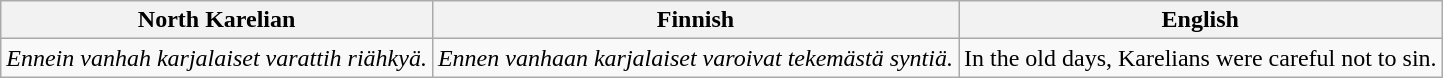<table class="wikitable">
<tr>
<th>North Karelian</th>
<th>Finnish</th>
<th>English</th>
</tr>
<tr>
<td><em>Ennein vanhah karjalaiset varattih riähkyä.</em></td>
<td><em>Ennen vanhaan karjalaiset varoivat tekemästä syntiä.</em></td>
<td>In the old days, Karelians were careful not to sin.</td>
</tr>
</table>
